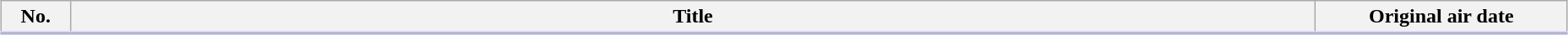<table class="wikitable" style="width:98%; margin:auto; background:#FFF;">
<tr style="border-bottom: 3px solid #CCF;">
<th style="width:3em;">No.</th>
<th>Title</th>
<th style="width:12em;">Original air date</th>
</tr>
<tr>
</tr>
</table>
